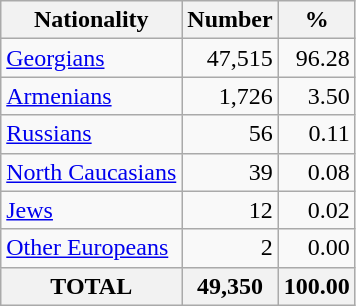<table class="wikitable sortable">
<tr>
<th>Nationality</th>
<th>Number</th>
<th>%</th>
</tr>
<tr>
<td><a href='#'>Georgians</a></td>
<td align="right">47,515</td>
<td align="right">96.28</td>
</tr>
<tr>
<td><a href='#'>Armenians</a></td>
<td align="right">1,726</td>
<td align="right">3.50</td>
</tr>
<tr>
<td><a href='#'>Russians</a></td>
<td align="right">56</td>
<td align="right">0.11</td>
</tr>
<tr>
<td><a href='#'>North Caucasians</a></td>
<td align="right">39</td>
<td align="right">0.08</td>
</tr>
<tr>
<td><a href='#'>Jews</a></td>
<td align="right">12</td>
<td align="right">0.02</td>
</tr>
<tr>
<td><a href='#'>Other Europeans</a></td>
<td align="right">2</td>
<td align="right">0.00</td>
</tr>
<tr>
<th>TOTAL</th>
<th>49,350</th>
<th>100.00</th>
</tr>
</table>
